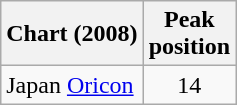<table class="wikitable">
<tr>
<th align="left">Chart (2008)</th>
<th align="center">Peak<br>position</th>
</tr>
<tr>
<td align="left">Japan <a href='#'>Oricon</a></td>
<td align="center">14</td>
</tr>
</table>
